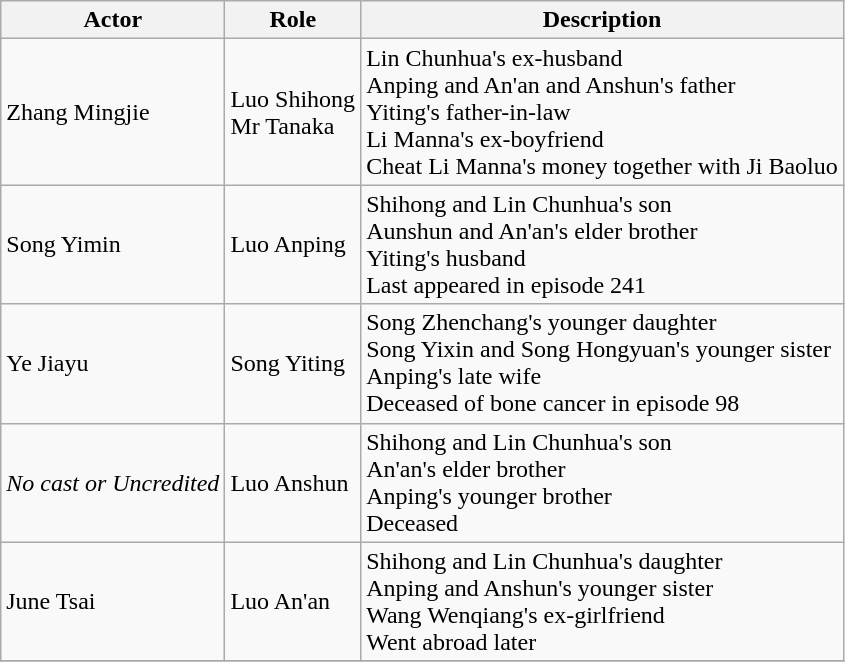<table class="wikitable">
<tr>
<th>Actor</th>
<th>Role</th>
<th>Description</th>
</tr>
<tr>
<td>Zhang Mingjie</td>
<td>Luo Shihong<br>Mr Tanaka</td>
<td>Lin Chunhua's ex-husband<br>Anping and An'an and Anshun's father<br>Yiting's father-in-law<br>Li Manna's ex-boyfriend<br>Cheat Li Manna's money together with Ji Baoluo</td>
</tr>
<tr>
<td>Song Yimin</td>
<td>Luo Anping</td>
<td>Shihong and Lin Chunhua's son<br>Aunshun and An'an's elder brother<br>Yiting's husband<br>Last appeared in episode 241</td>
</tr>
<tr>
<td>Ye Jiayu</td>
<td>Song Yiting</td>
<td>Song Zhenchang's younger daughter<br>Song Yixin and Song Hongyuan's younger sister<br>Anping's late wife<br>Deceased of bone cancer in episode 98</td>
</tr>
<tr>
<td><em>No cast or Uncredited</em></td>
<td>Luo Anshun</td>
<td>Shihong and Lin Chunhua's son<br>An'an's elder brother<br>Anping's younger brother<br>Deceased</td>
</tr>
<tr>
<td>June Tsai</td>
<td>Luo An'an</td>
<td>Shihong and Lin Chunhua's daughter<br>Anping and Anshun's younger sister<br>Wang Wenqiang's ex-girlfriend<br>Went abroad later</td>
</tr>
<tr>
</tr>
</table>
